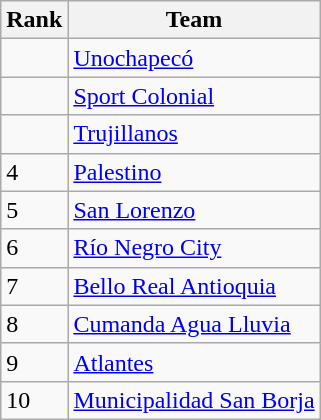<table class="wikitable">
<tr>
<th>Rank</th>
<th>Team</th>
</tr>
<tr>
<td></td>
<td> <a href='#'>Unochapecó</a></td>
</tr>
<tr>
<td></td>
<td> <a href='#'>Sport Colonial</a></td>
</tr>
<tr>
<td></td>
<td> <a href='#'>Trujillanos</a></td>
</tr>
<tr>
<td>4</td>
<td> <a href='#'>Palestino</a></td>
</tr>
<tr>
<td>5</td>
<td> <a href='#'>San Lorenzo</a></td>
</tr>
<tr>
<td>6</td>
<td> <a href='#'>Río Negro City</a></td>
</tr>
<tr>
<td>7</td>
<td> <a href='#'>Bello Real Antioquia</a></td>
</tr>
<tr>
<td>8</td>
<td> <a href='#'>Cumanda Agua Lluvia</a></td>
</tr>
<tr>
<td>9</td>
<td> <a href='#'>Atlantes</a></td>
</tr>
<tr>
<td>10</td>
<td> <a href='#'>Municipalidad San Borja</a></td>
</tr>
</table>
